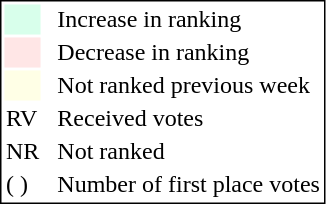<table style="border:1px solid black;">
<tr>
<td style="background:#D8FFEB; width:20px;"></td>
<td> </td>
<td>Increase in ranking</td>
</tr>
<tr>
<td style="background:#FFE6E6; width:20px;"></td>
<td> </td>
<td>Decrease in ranking</td>
</tr>
<tr>
<td style="background:#FFFFE6; width:20px;"></td>
<td> </td>
<td>Not ranked previous week</td>
</tr>
<tr>
<td>RV</td>
<td> </td>
<td>Received votes</td>
</tr>
<tr>
<td>NR</td>
<td> </td>
<td>Not ranked</td>
</tr>
<tr>
<td>( )</td>
<td> </td>
<td>Number of first place votes</td>
</tr>
</table>
